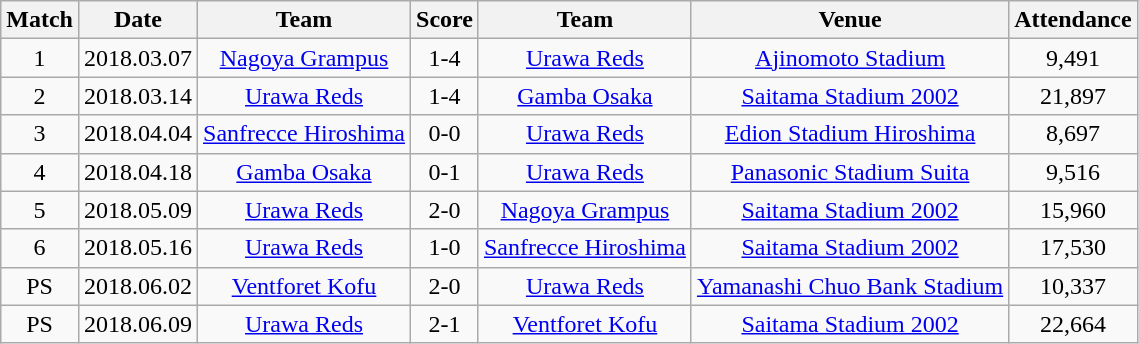<table class="wikitable" style="text-align:center;">
<tr>
<th>Match</th>
<th>Date</th>
<th>Team</th>
<th>Score</th>
<th>Team</th>
<th>Venue</th>
<th>Attendance</th>
</tr>
<tr>
<td>1</td>
<td>2018.03.07</td>
<td><a href='#'>Nagoya Grampus</a></td>
<td>1-4</td>
<td><a href='#'>Urawa Reds</a></td>
<td><a href='#'>Ajinomoto Stadium</a></td>
<td>9,491</td>
</tr>
<tr>
<td>2</td>
<td>2018.03.14</td>
<td><a href='#'>Urawa Reds</a></td>
<td>1-4</td>
<td><a href='#'>Gamba Osaka</a></td>
<td><a href='#'>Saitama Stadium 2002</a></td>
<td>21,897</td>
</tr>
<tr>
<td>3</td>
<td>2018.04.04</td>
<td><a href='#'>Sanfrecce Hiroshima</a></td>
<td>0-0</td>
<td><a href='#'>Urawa Reds</a></td>
<td><a href='#'>Edion Stadium Hiroshima</a></td>
<td>8,697</td>
</tr>
<tr>
<td>4</td>
<td>2018.04.18</td>
<td><a href='#'>Gamba Osaka</a></td>
<td>0-1</td>
<td><a href='#'>Urawa Reds</a></td>
<td><a href='#'>Panasonic Stadium Suita</a></td>
<td>9,516</td>
</tr>
<tr>
<td>5</td>
<td>2018.05.09</td>
<td><a href='#'>Urawa Reds</a></td>
<td>2-0</td>
<td><a href='#'>Nagoya Grampus</a></td>
<td><a href='#'>Saitama Stadium 2002</a></td>
<td>15,960</td>
</tr>
<tr>
<td>6</td>
<td>2018.05.16</td>
<td><a href='#'>Urawa Reds</a></td>
<td>1-0</td>
<td><a href='#'>Sanfrecce Hiroshima</a></td>
<td><a href='#'>Saitama Stadium 2002</a></td>
<td>17,530</td>
</tr>
<tr>
<td>PS</td>
<td>2018.06.02</td>
<td><a href='#'>Ventforet Kofu</a></td>
<td>2-0</td>
<td><a href='#'>Urawa Reds</a></td>
<td><a href='#'>Yamanashi Chuo Bank Stadium</a></td>
<td>10,337</td>
</tr>
<tr>
<td>PS</td>
<td>2018.06.09</td>
<td><a href='#'>Urawa Reds</a></td>
<td>2-1</td>
<td><a href='#'>Ventforet Kofu</a></td>
<td><a href='#'>Saitama Stadium 2002</a></td>
<td>22,664</td>
</tr>
</table>
